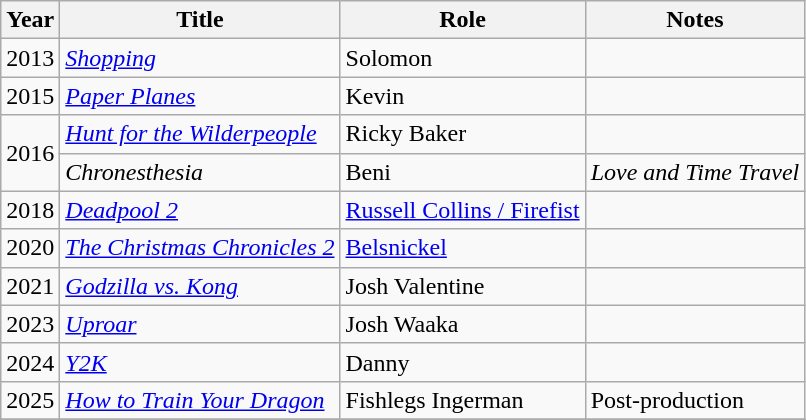<table class="wikitable plainrowheaders sortable">
<tr>
<th scope="col">Year</th>
<th scope="col">Title</th>
<th scope="col">Role</th>
<th scope="col" class="unsortable">Notes</th>
</tr>
<tr>
<td>2013</td>
<td><em><a href='#'>Shopping</a></em></td>
<td>Solomon</td>
<td></td>
</tr>
<tr>
<td>2015</td>
<td><em><a href='#'>Paper Planes</a></em></td>
<td>Kevin</td>
<td></td>
</tr>
<tr>
<td rowspan="2">2016</td>
<td><em><a href='#'>Hunt for the Wilderpeople</a></em></td>
<td>Ricky Baker</td>
<td></td>
</tr>
<tr>
<td><em>Chronesthesia</em></td>
<td>Beni</td>
<td> <em>Love and Time Travel</em></td>
</tr>
<tr>
<td>2018</td>
<td><em><a href='#'>Deadpool 2</a></em></td>
<td><a href='#'>Russell Collins / Firefist</a></td>
<td></td>
</tr>
<tr>
<td>2020</td>
<td><em><a href='#'>The Christmas Chronicles 2</a></em></td>
<td><a href='#'>Belsnickel</a></td>
<td></td>
</tr>
<tr>
<td>2021</td>
<td><em><a href='#'>Godzilla vs. Kong</a></em></td>
<td>Josh Valentine</td>
<td></td>
</tr>
<tr>
<td>2023</td>
<td><em><a href='#'>Uproar</a></em></td>
<td>Josh Waaka</td>
<td></td>
</tr>
<tr>
<td>2024</td>
<td><em><a href='#'>Y2K</a></em></td>
<td>Danny</td>
<td></td>
</tr>
<tr>
<td>2025</td>
<td><em><a href='#'>How to Train Your Dragon</a></em></td>
<td>Fishlegs Ingerman</td>
<td>Post-production</td>
</tr>
<tr>
</tr>
</table>
